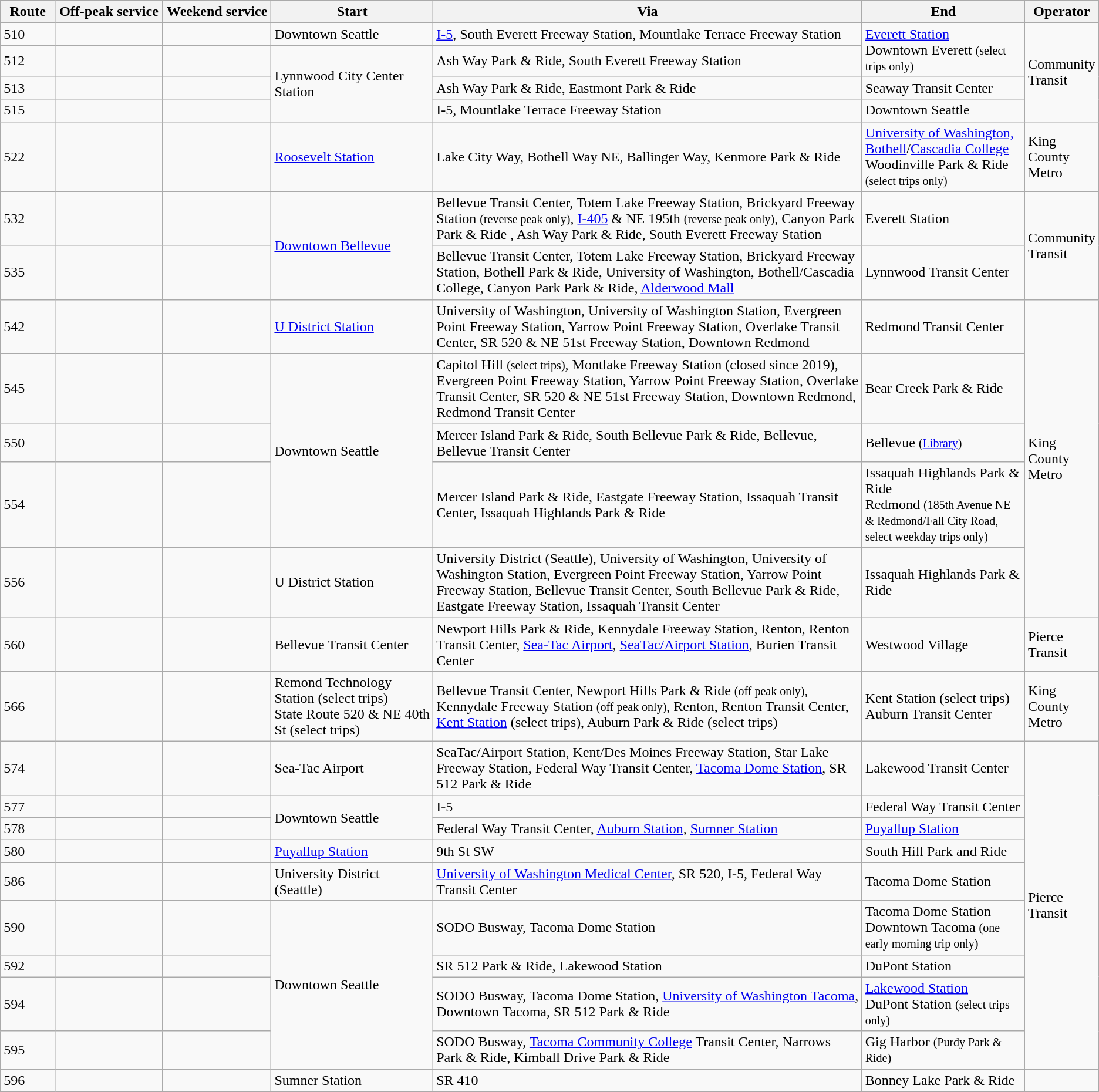<table class="sortable wikitable">
<tr>
<th width=5%><strong>Route</strong></th>
<th width=10%><strong>Off-peak service</strong></th>
<th width=10%><strong>Weekend service</strong></th>
<th width=15%><strong>Start</strong></th>
<th width=40%><strong>Via</strong></th>
<th width=15%><strong>End</strong></th>
<th width=5%><strong>Operator</strong></th>
</tr>
<tr>
<td>510</td>
<td></td>
<td></td>
<td>Downtown Seattle</td>
<td><a href='#'>I-5</a>, South Everett Freeway Station, Mountlake Terrace Freeway Station</td>
<td rowspan="2"><a href='#'>Everett Station</a><br>Downtown Everett <small>(select trips only)</small></td>
<td rowspan="4">Community Transit</td>
</tr>
<tr>
<td>512</td>
<td></td>
<td></td>
<td rowspan="3">Lynnwood City Center Station</td>
<td>Ash Way Park & Ride, South Everett Freeway Station</td>
</tr>
<tr>
<td>513</td>
<td></td>
<td></td>
<td>Ash Way Park & Ride, Eastmont Park & Ride</td>
<td>Seaway Transit Center</td>
</tr>
<tr>
<td>515</td>
<td></td>
<td></td>
<td>I-5, Mountlake Terrace Freeway Station</td>
<td>Downtown Seattle</td>
</tr>
<tr>
<td>522</td>
<td></td>
<td></td>
<td><a href='#'>Roosevelt Station</a></td>
<td>Lake City Way, Bothell Way NE, Ballinger Way, Kenmore Park & Ride</td>
<td><a href='#'>University of Washington, Bothell</a>/<a href='#'>Cascadia College</a><br>Woodinville Park & Ride <small>(select trips only)</small></td>
<td>King County Metro</td>
</tr>
<tr>
<td>532</td>
<td></td>
<td></td>
<td rowspan="2"><a href='#'>Downtown Bellevue</a></td>
<td>Bellevue Transit Center, Totem Lake Freeway Station, Brickyard Freeway Station <small>(reverse peak only)</small>, <a href='#'>I-405</a> & NE 195th <small>(reverse peak only)</small>, Canyon Park Park & Ride , Ash Way Park & Ride, South Everett Freeway Station</td>
<td>Everett Station</td>
<td rowspan="2">Community Transit</td>
</tr>
<tr>
<td>535</td>
<td></td>
<td></td>
<td>Bellevue Transit Center, Totem Lake Freeway Station, Brickyard Freeway Station, Bothell Park & Ride, University of Washington, Bothell/Cascadia College, Canyon Park Park & Ride, <a href='#'>Alderwood Mall</a></td>
<td>Lynnwood Transit Center</td>
</tr>
<tr>
<td>542</td>
<td></td>
<td></td>
<td><a href='#'>U District Station</a></td>
<td>University of Washington, University of Washington Station, Evergreen Point Freeway Station, Yarrow Point Freeway Station, Overlake Transit Center, SR 520 & NE 51st Freeway Station, Downtown Redmond</td>
<td>Redmond Transit Center</td>
<td rowspan="5">King County Metro</td>
</tr>
<tr>
<td>545</td>
<td></td>
<td></td>
<td rowspan="3">Downtown Seattle</td>
<td>Capitol Hill <small>(select trips)</small>, Montlake Freeway Station (closed since 2019), Evergreen Point Freeway Station, Yarrow Point Freeway Station, Overlake Transit Center, SR 520 & NE 51st Freeway Station, Downtown Redmond, Redmond Transit Center</td>
<td>Bear Creek Park & Ride</td>
</tr>
<tr>
<td>550</td>
<td></td>
<td></td>
<td>Mercer Island Park & Ride, South Bellevue Park & Ride, Bellevue, Bellevue Transit Center</td>
<td>Bellevue <small>(<a href='#'>Library</a>)</small></td>
</tr>
<tr>
<td>554</td>
<td></td>
<td></td>
<td>Mercer Island Park & Ride, Eastgate Freeway Station, Issaquah Transit Center, Issaquah Highlands Park & Ride</td>
<td>Issaquah Highlands Park & Ride<br>Redmond <small>(185th Avenue NE & Redmond/Fall City Road, select weekday trips only)</small></td>
</tr>
<tr>
<td>556</td>
<td></td>
<td></td>
<td>U District Station</td>
<td>University District (Seattle), University of Washington, University of Washington Station, Evergreen Point Freeway Station, Yarrow Point Freeway Station, Bellevue Transit Center, South Bellevue Park & Ride, Eastgate Freeway Station, Issaquah Transit Center</td>
<td>Issaquah Highlands Park & Ride</td>
</tr>
<tr>
<td>560</td>
<td></td>
<td></td>
<td>Bellevue Transit Center</td>
<td>Newport Hills Park & Ride, Kennydale Freeway Station, Renton, Renton Transit Center, <a href='#'>Sea-Tac Airport</a>, <a href='#'>SeaTac/Airport Station</a>, Burien Transit Center</td>
<td>Westwood Village</td>
<td>Pierce Transit</td>
</tr>
<tr>
<td>566</td>
<td></td>
<td></td>
<td>Remond Technology Station (select trips)<br>State Route 520 & NE 40th St (select trips)</td>
<td>Bellevue Transit Center, Newport Hills Park & Ride <small>(off peak only)</small>, Kennydale Freeway Station <small>(off peak only)</small>, Renton, Renton Transit Center, <a href='#'>Kent Station</a> (select trips), Auburn Park & Ride (select trips)</td>
<td>Kent Station (select trips) Auburn Transit Center</td>
<td>King County Metro</td>
</tr>
<tr>
<td>574</td>
<td></td>
<td></td>
<td>Sea-Tac Airport</td>
<td>SeaTac/Airport Station, Kent/Des Moines Freeway Station, Star Lake Freeway Station, Federal Way Transit Center, <a href='#'>Tacoma Dome Station</a>, SR 512 Park & Ride</td>
<td>Lakewood Transit Center</td>
<td rowspan="9">Pierce Transit</td>
</tr>
<tr>
<td>577</td>
<td></td>
<td></td>
<td rowspan="2">Downtown Seattle</td>
<td>I-5</td>
<td>Federal Way Transit Center</td>
</tr>
<tr>
<td>578</td>
<td></td>
<td></td>
<td>Federal Way Transit Center, <a href='#'>Auburn Station</a>, <a href='#'>Sumner Station</a></td>
<td><a href='#'>Puyallup Station</a></td>
</tr>
<tr>
<td>580</td>
<td></td>
<td></td>
<td><a href='#'>Puyallup Station</a></td>
<td>9th St SW</td>
<td>South Hill Park and Ride</td>
</tr>
<tr>
<td>586</td>
<td></td>
<td></td>
<td>University District (Seattle)</td>
<td><a href='#'>University of Washington Medical Center</a>, SR 520, I-5, Federal Way Transit Center</td>
<td>Tacoma Dome Station</td>
</tr>
<tr>
<td>590</td>
<td></td>
<td></td>
<td rowspan="4">Downtown Seattle</td>
<td>SODO Busway, Tacoma Dome Station</td>
<td>Tacoma Dome Station<br>Downtown Tacoma <small>(one early morning trip only)</small></td>
</tr>
<tr>
<td>592</td>
<td></td>
<td></td>
<td>SR 512 Park & Ride, Lakewood Station</td>
<td>DuPont Station</td>
</tr>
<tr>
<td>594</td>
<td></td>
<td></td>
<td>SODO Busway, Tacoma Dome Station, <a href='#'>University of Washington Tacoma</a>, Downtown Tacoma, SR 512 Park & Ride</td>
<td><a href='#'>Lakewood Station</a><br>DuPont Station <small>(select trips only)</small></td>
</tr>
<tr>
<td>595</td>
<td></td>
<td></td>
<td>SODO Busway, <a href='#'>Tacoma Community College</a> Transit Center, Narrows Park & Ride, Kimball Drive Park & Ride</td>
<td>Gig Harbor <small>(Purdy Park & Ride)</small></td>
</tr>
<tr>
<td>596</td>
<td></td>
<td></td>
<td>Sumner Station</td>
<td>SR 410</td>
<td>Bonney Lake Park & Ride</td>
</tr>
</table>
